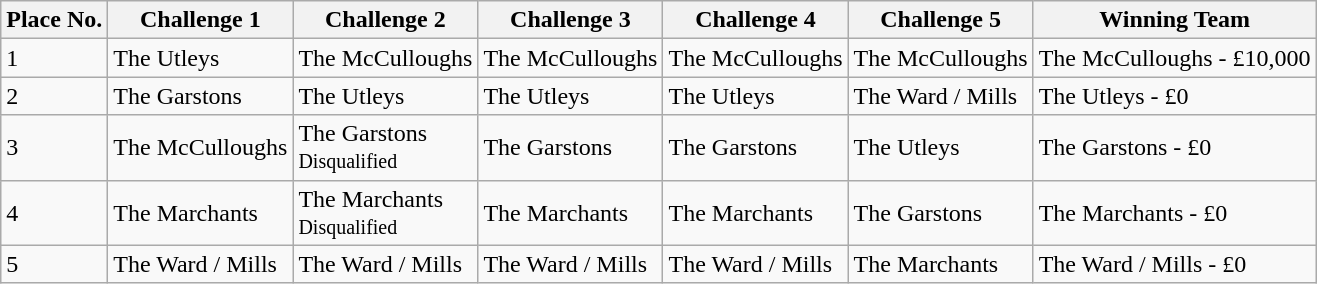<table class="wikitable">
<tr>
<th>Place No.</th>
<th>Challenge 1</th>
<th>Challenge 2</th>
<th>Challenge 3</th>
<th>Challenge 4</th>
<th>Challenge 5</th>
<th>Winning Team</th>
</tr>
<tr>
<td>1</td>
<td>The Utleys</td>
<td>The McCulloughs</td>
<td>The McCulloughs</td>
<td>The McCulloughs</td>
<td>The McCulloughs</td>
<td>The McCulloughs - £10,000</td>
</tr>
<tr>
<td>2</td>
<td>The Garstons</td>
<td>The Utleys</td>
<td>The Utleys</td>
<td>The Utleys</td>
<td>The Ward / Mills</td>
<td>The Utleys - £0</td>
</tr>
<tr>
<td>3</td>
<td>The McCulloughs</td>
<td>The Garstons<br><small>Disqualified</small></td>
<td>The Garstons</td>
<td>The Garstons</td>
<td>The Utleys</td>
<td>The Garstons - £0</td>
</tr>
<tr>
<td>4</td>
<td>The Marchants</td>
<td>The Marchants<br><small>Disqualified</small></td>
<td>The Marchants</td>
<td>The Marchants</td>
<td>The Garstons</td>
<td>The Marchants - £0</td>
</tr>
<tr>
<td>5</td>
<td>The Ward / Mills</td>
<td>The Ward / Mills</td>
<td>The Ward / Mills</td>
<td>The Ward / Mills</td>
<td>The Marchants</td>
<td>The Ward / Mills - £0</td>
</tr>
</table>
